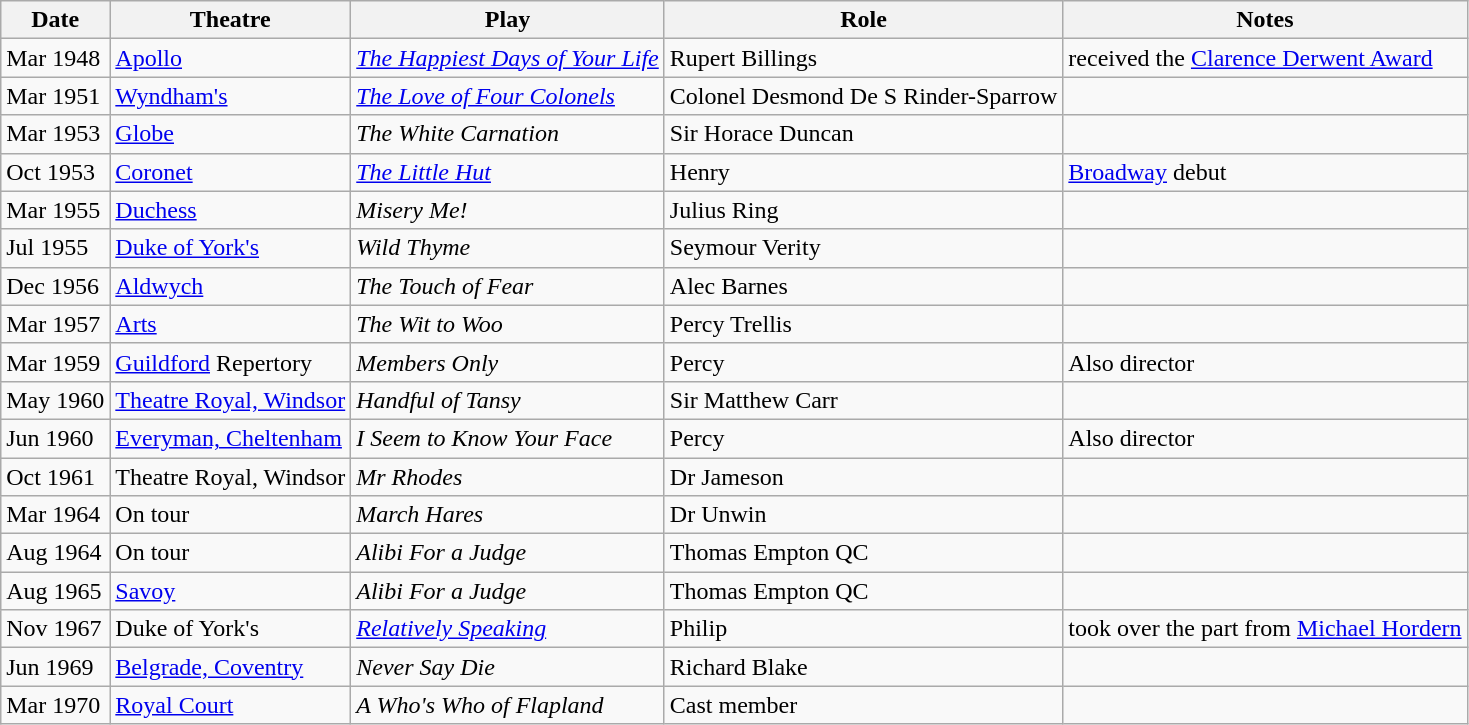<table class="wikitable plainrowheaders" style="text-align: left; margin-right: 0;">
<tr>
<th scope="col">Date</th>
<th scope="col">Theatre</th>
<th scope="col">Play</th>
<th scope="col">Role</th>
<th scope="col">Notes</th>
</tr>
<tr>
<td>Mar 1948</td>
<td><a href='#'>Apollo</a></td>
<td><em><a href='#'>The Happiest Days of Your Life</a></em></td>
<td>Rupert Billings</td>
<td>received the <a href='#'>Clarence Derwent Award</a></td>
</tr>
<tr>
<td>Mar 1951</td>
<td><a href='#'>Wyndham's</a></td>
<td><em><a href='#'>The Love of Four Colonels</a></em></td>
<td>Colonel Desmond De S Rinder-Sparrow</td>
<td></td>
</tr>
<tr>
<td>Mar 1953</td>
<td><a href='#'>Globe</a></td>
<td><em>The White Carnation</em></td>
<td>Sir Horace Duncan</td>
<td></td>
</tr>
<tr>
<td>Oct 1953</td>
<td><a href='#'>Coronet</a></td>
<td><em><a href='#'>The Little Hut</a></em></td>
<td>Henry</td>
<td><a href='#'>Broadway</a> debut</td>
</tr>
<tr>
<td>Mar 1955</td>
<td><a href='#'>Duchess</a></td>
<td><em>Misery Me!</em></td>
<td>Julius Ring</td>
<td></td>
</tr>
<tr>
<td>Jul 1955</td>
<td><a href='#'>Duke of York's</a></td>
<td><em>Wild Thyme</em></td>
<td>Seymour Verity</td>
<td></td>
</tr>
<tr>
<td>Dec 1956</td>
<td><a href='#'>Aldwych</a></td>
<td><em>The Touch of Fear</em></td>
<td>Alec Barnes</td>
<td></td>
</tr>
<tr>
<td>Mar 1957</td>
<td><a href='#'>Arts</a></td>
<td><em>The Wit to Woo</em></td>
<td>Percy Trellis</td>
<td></td>
</tr>
<tr>
<td>Mar 1959</td>
<td><a href='#'>Guildford</a> Repertory</td>
<td><em>Members Only</em></td>
<td>Percy</td>
<td>Also director</td>
</tr>
<tr>
<td>May 1960</td>
<td><a href='#'>Theatre Royal, Windsor</a></td>
<td><em>Handful of Tansy</em></td>
<td>Sir Matthew Carr</td>
<td></td>
</tr>
<tr>
<td>Jun 1960</td>
<td><a href='#'>Everyman, Cheltenham</a></td>
<td><em>I Seem to Know Your Face</em></td>
<td>Percy</td>
<td>Also director</td>
</tr>
<tr>
<td>Oct 1961</td>
<td>Theatre Royal, Windsor</td>
<td><em>Mr Rhodes</em></td>
<td>Dr Jameson</td>
<td></td>
</tr>
<tr>
<td>Mar 1964</td>
<td>On tour</td>
<td><em>March Hares</em></td>
<td>Dr Unwin</td>
<td></td>
</tr>
<tr>
<td>Aug 1964</td>
<td>On tour</td>
<td><em>Alibi For a Judge</em></td>
<td>Thomas Empton QC</td>
<td></td>
</tr>
<tr>
<td>Aug 1965</td>
<td><a href='#'>Savoy</a></td>
<td><em>Alibi For a Judge</em></td>
<td>Thomas Empton QC</td>
<td></td>
</tr>
<tr>
<td>Nov 1967</td>
<td>Duke of York's</td>
<td><em><a href='#'>Relatively Speaking</a></em></td>
<td>Philip</td>
<td>took over the part from <a href='#'>Michael Hordern</a></td>
</tr>
<tr>
<td>Jun 1969</td>
<td><a href='#'>Belgrade, Coventry</a></td>
<td><em>Never Say Die</em></td>
<td>Richard Blake</td>
<td></td>
</tr>
<tr>
<td>Mar 1970</td>
<td><a href='#'>Royal Court</a></td>
<td><em>A Who's Who of Flapland</em></td>
<td>Cast member</td>
<td></td>
</tr>
</table>
